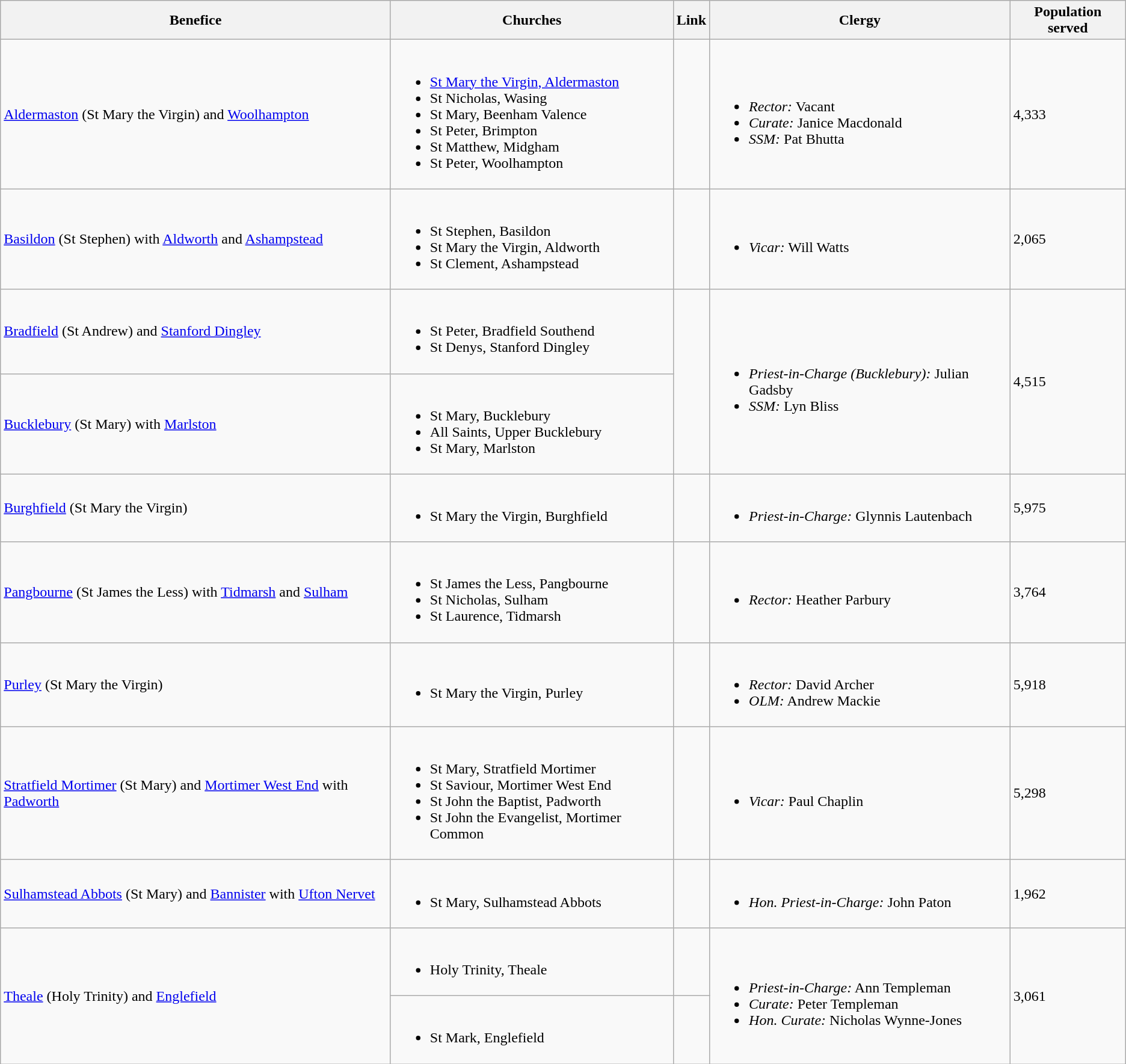<table class="wikitable">
<tr>
<th width="425">Benefice</th>
<th>Churches</th>
<th>Link</th>
<th>Clergy</th>
<th>Population served</th>
</tr>
<tr>
<td><a href='#'>Aldermaston</a> (St Mary the Virgin) and <a href='#'>Woolhampton</a></td>
<td><br><ul><li><a href='#'>St Mary the Virgin, Aldermaston</a></li><li>St Nicholas, Wasing</li><li>St Mary, Beenham Valence</li><li>St Peter, Brimpton</li><li>St Matthew, Midgham</li><li>St Peter, Woolhampton</li></ul></td>
<td></td>
<td><br><ul><li><em>Rector:</em> Vacant</li><li><em>Curate:</em> Janice Macdonald</li><li><em>SSM:</em> Pat Bhutta</li></ul></td>
<td>4,333</td>
</tr>
<tr>
<td><a href='#'>Basildon</a> (St Stephen) with <a href='#'>Aldworth</a> and <a href='#'>Ashampstead</a></td>
<td><br><ul><li>St Stephen, Basildon</li><li>St Mary the Virgin, Aldworth</li><li>St Clement, Ashampstead</li></ul></td>
<td></td>
<td><br><ul><li><em>Vicar:</em> Will Watts</li></ul></td>
<td>2,065</td>
</tr>
<tr>
<td><a href='#'>Bradfield</a> (St Andrew) and <a href='#'>Stanford Dingley</a></td>
<td><br><ul><li>St Peter, Bradfield Southend </li><li>St Denys, Stanford Dingley</li></ul></td>
<td rowspan="2"></td>
<td rowspan="2"><br><ul><li><em>Priest-in-Charge (Bucklebury):</em> Julian Gadsby</li><li><em>SSM:</em> Lyn Bliss</li></ul></td>
<td rowspan="2">4,515</td>
</tr>
<tr>
<td><a href='#'>Bucklebury</a> (St Mary) with <a href='#'>Marlston</a></td>
<td><br><ul><li>St Mary, Bucklebury</li><li>All Saints, Upper Bucklebury</li><li>St Mary, Marlston</li></ul></td>
</tr>
<tr>
<td><a href='#'>Burghfield</a> (St Mary the Virgin)</td>
<td><br><ul><li>St Mary the Virgin, Burghfield</li></ul></td>
<td></td>
<td><br><ul><li><em>Priest-in-Charge:</em> Glynnis Lautenbach</li></ul></td>
<td>5,975</td>
</tr>
<tr>
<td><a href='#'>Pangbourne</a> (St James the Less) with <a href='#'>Tidmarsh</a> and <a href='#'>Sulham</a></td>
<td><br><ul><li>St James the Less, Pangbourne</li><li>St Nicholas, Sulham</li><li>St Laurence, Tidmarsh</li></ul></td>
<td></td>
<td><br><ul><li><em>Rector:</em> Heather Parbury</li></ul></td>
<td>3,764</td>
</tr>
<tr>
<td><a href='#'>Purley</a> (St Mary the Virgin)</td>
<td><br><ul><li>St Mary the Virgin, Purley</li></ul></td>
<td></td>
<td><br><ul><li><em>Rector:</em> David Archer</li><li><em>OLM:</em> Andrew Mackie</li></ul></td>
<td>5,918</td>
</tr>
<tr>
<td><a href='#'>Stratfield Mortimer</a> (St Mary) and <a href='#'>Mortimer West End</a> with <a href='#'>Padworth</a></td>
<td><br><ul><li>St Mary, Stratfield Mortimer</li><li>St Saviour, Mortimer West End</li><li>St John the Baptist, Padworth</li><li>St John the Evangelist, Mortimer Common</li></ul></td>
<td></td>
<td><br><ul><li><em>Vicar:</em> Paul Chaplin</li></ul></td>
<td>5,298</td>
</tr>
<tr>
<td><a href='#'>Sulhamstead Abbots</a> (St Mary) and <a href='#'>Bannister</a> with <a href='#'>Ufton Nervet</a></td>
<td><br><ul><li>St Mary, Sulhamstead Abbots</li></ul></td>
<td></td>
<td><br><ul><li><em>Hon. Priest-in-Charge:</em> John Paton</li></ul></td>
<td>1,962</td>
</tr>
<tr>
<td rowspan="2"><a href='#'>Theale</a> (Holy Trinity) and <a href='#'>Englefield</a></td>
<td><br><ul><li>Holy Trinity, Theale</li></ul></td>
<td></td>
<td rowspan="2"><br><ul><li><em>Priest-in-Charge:</em> Ann Templeman</li><li><em>Curate:</em> Peter Templeman</li><li><em>Hon. Curate:</em> Nicholas Wynne-Jones</li></ul></td>
<td rowspan="2">3,061</td>
</tr>
<tr>
<td><br><ul><li>St Mark, Englefield</li></ul></td>
<td></td>
</tr>
</table>
